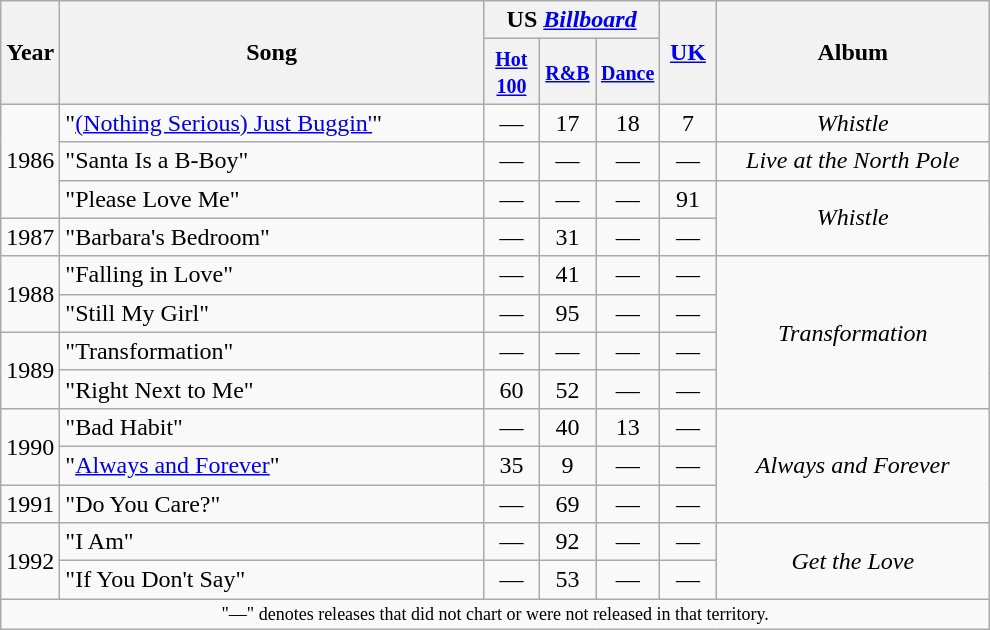<table class="wikitable" style="text-align:center;">
<tr>
<th rowspan="2" style="width:30px;">Year</th>
<th rowspan="2">Song</th>
<th colspan="3">US <em><a href='#'>Billboard</a></em></th>
<th rowspan="2" style="width:30px;"><a href='#'>UK</a><br></th>
<th rowspan="2">Album</th>
</tr>
<tr>
<th style="width:30px;"><small><a href='#'>Hot 100</a></small><br></th>
<th style="width:30px;"><small><a href='#'>R&B</a></small><br></th>
<th style="width:30px;"><small><a href='#'>Dance</a></small><br></th>
</tr>
<tr>
<td rowspan="3">1986</td>
<td style="text-align:left; width:275px;">"<a href='#'>(Nothing Serious) Just Buggin'</a>"</td>
<td>—</td>
<td>17</td>
<td>18</td>
<td>7</td>
<td style="width:175px;"><em>Whistle</em></td>
</tr>
<tr>
<td style="text-align:left;">"Santa Is a B-Boy"</td>
<td>—</td>
<td>—</td>
<td>—</td>
<td>—</td>
<td><em>Live at the North Pole</em></td>
</tr>
<tr>
<td style="text-align:left;">"Please Love Me"</td>
<td>—</td>
<td>—</td>
<td>—</td>
<td>91</td>
<td rowspan="2"><em>Whistle</em></td>
</tr>
<tr>
<td>1987</td>
<td style="text-align:left;">"Barbara's Bedroom"</td>
<td>—</td>
<td>31</td>
<td>—</td>
<td>—</td>
</tr>
<tr>
<td rowspan="2">1988</td>
<td style="text-align:left;">"Falling in Love"</td>
<td>—</td>
<td>41</td>
<td>—</td>
<td>—</td>
<td rowspan="4"><em>Transformation</em></td>
</tr>
<tr>
<td style="text-align:left;">"Still My Girl"</td>
<td>—</td>
<td>95</td>
<td>—</td>
<td>—</td>
</tr>
<tr>
<td rowspan="2">1989</td>
<td style="text-align:left;">"Transformation"</td>
<td>—</td>
<td>—</td>
<td>—</td>
<td>—</td>
</tr>
<tr>
<td style="text-align:left;">"Right Next to Me"</td>
<td>60</td>
<td>52</td>
<td>—</td>
<td>—</td>
</tr>
<tr>
<td rowspan="2">1990</td>
<td style="text-align:left;">"Bad Habit"</td>
<td>—</td>
<td>40</td>
<td>13</td>
<td>—</td>
<td rowspan="3"><em>Always and Forever</em></td>
</tr>
<tr>
<td style="text-align:left;">"<a href='#'>Always and Forever</a>"</td>
<td>35</td>
<td>9</td>
<td>—</td>
<td>—</td>
</tr>
<tr>
<td>1991</td>
<td style="text-align:left;">"Do You Care?"</td>
<td>—</td>
<td>69</td>
<td>—</td>
<td>—</td>
</tr>
<tr>
<td rowspan="2">1992</td>
<td style="text-align:left;">"I Am"</td>
<td>—</td>
<td>92</td>
<td>—</td>
<td>—</td>
<td rowspan="2"><em>Get the Love</em></td>
</tr>
<tr>
<td style="text-align:left;">"If You Don't Say"</td>
<td>—</td>
<td>53</td>
<td>—</td>
<td>—</td>
</tr>
<tr>
<td colspan="7" style="text-align:center; font-size:9pt;">"—" denotes releases that did not chart or were not released in that territory.</td>
</tr>
</table>
